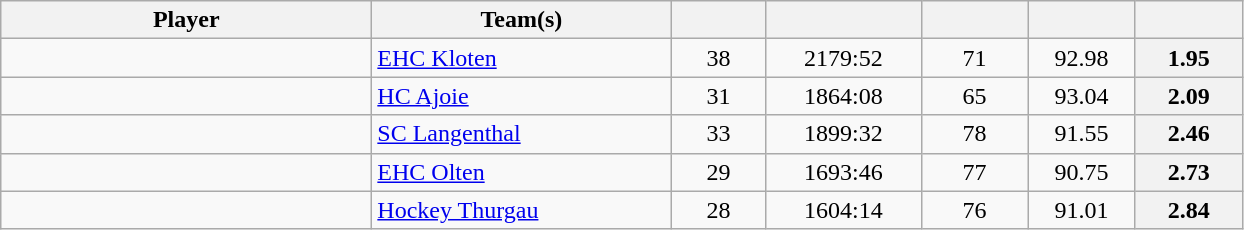<table class="wikitable sortable" style="text-align: center">
<tr>
<th style="width: 15em;">Player</th>
<th style="width: 12em;">Team(s)</th>
<th style="width: 3.5em;"></th>
<th style="width: 6em;"></th>
<th style="width: 4em;"></th>
<th style="width: 4em;"></th>
<th style="width: 4em;"></th>
</tr>
<tr>
<td style="text-align:left;"> </td>
<td style="text-align:left;"><a href='#'>EHC Kloten</a></td>
<td>38</td>
<td>2179:52</td>
<td>71</td>
<td>92.98</td>
<th>1.95</th>
</tr>
<tr>
<td style="text-align:left;"> </td>
<td style="text-align:left;"><a href='#'>HC Ajoie</a></td>
<td>31</td>
<td>1864:08</td>
<td>65</td>
<td>93.04</td>
<th>2.09</th>
</tr>
<tr>
<td style="text-align:left;"> </td>
<td style="text-align:left;"><a href='#'>SC Langenthal</a></td>
<td>33</td>
<td>1899:32</td>
<td>78</td>
<td>91.55</td>
<th>2.46</th>
</tr>
<tr>
<td style="text-align:left;"> </td>
<td style="text-align:left;"><a href='#'>EHC Olten</a></td>
<td>29</td>
<td>1693:46</td>
<td>77</td>
<td>90.75</td>
<th>2.73</th>
</tr>
<tr>
<td style="text-align:left;"> </td>
<td style="text-align:left;"><a href='#'>Hockey Thurgau</a></td>
<td>28</td>
<td>1604:14</td>
<td>76</td>
<td>91.01</td>
<th>2.84</th>
</tr>
</table>
